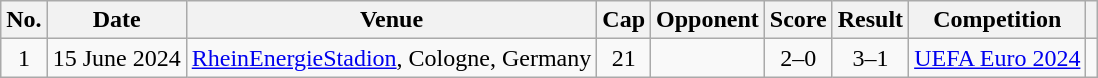<table class="wikitable sortable">
<tr>
<th>No.</th>
<th>Date</th>
<th>Venue</th>
<th>Cap</th>
<th>Opponent</th>
<th>Score</th>
<th>Result</th>
<th>Competition</th>
<th class="unsortable"></th>
</tr>
<tr>
<td align=center>1</td>
<td>15 June 2024</td>
<td><a href='#'>RheinEnergieStadion</a>, Cologne, Germany</td>
<td align=center>21</td>
<td></td>
<td align=center>2–0</td>
<td align=center>3–1</td>
<td><a href='#'>UEFA Euro 2024</a></td>
<td align=center></td>
</tr>
</table>
